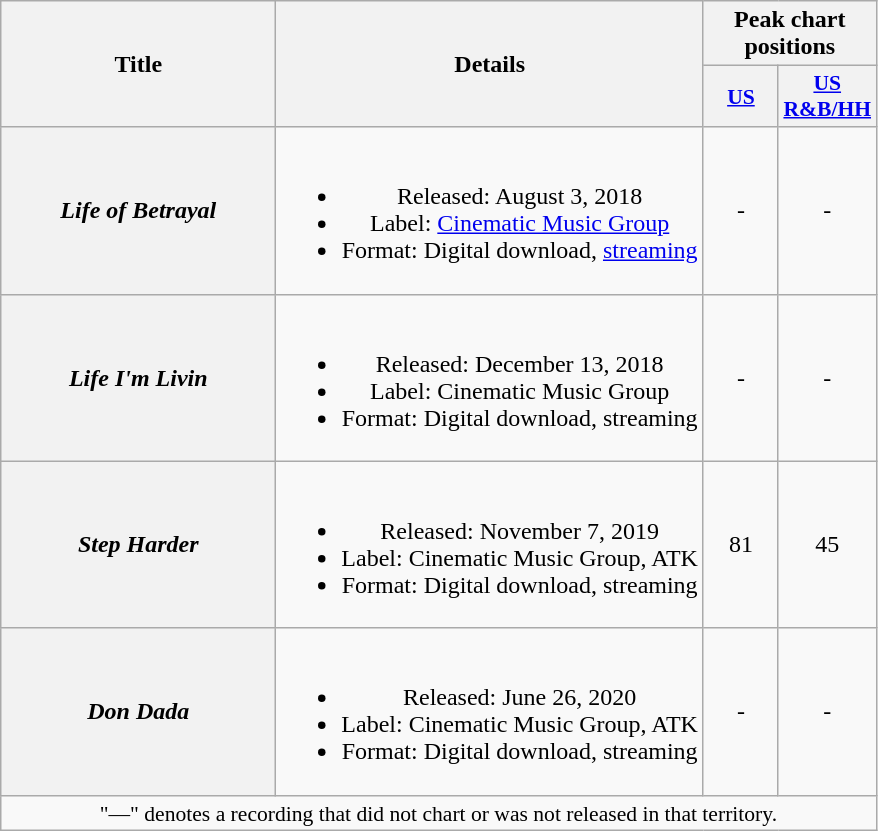<table class="wikitable plainrowheaders" style="text-align:center;">
<tr>
<th scope="col" rowspan="2" style="width:11em;">Title</th>
<th rowspan="2">Details</th>
<th colspan="2">Peak chart positions</th>
</tr>
<tr>
<th scope="col" style="width:3em;font-size:90%;"><a href='#'>US</a> <br></th>
<th scope="col" style="width:3em;font-size:90%;"><a href='#'>US<br>R&B/HH</a><br></th>
</tr>
<tr>
<th scope="row"><em>Life of Betrayal</em></th>
<td><br><ul><li>Released: August 3, 2018</li><li>Label: <a href='#'>Cinematic Music Group</a></li><li>Format: Digital download, <a href='#'>streaming</a></li></ul></td>
<td>-</td>
<td>-</td>
</tr>
<tr>
<th scope="row"><em>Life I'm Livin</em></th>
<td><br><ul><li>Released: December 13, 2018</li><li>Label: Cinematic Music Group</li><li>Format: Digital download, streaming</li></ul></td>
<td>-</td>
<td>-</td>
</tr>
<tr>
<th scope="row"><em>Step Harder</em></th>
<td><br><ul><li>Released: November 7, 2019</li><li>Label: Cinematic Music Group, ATK</li><li>Format: Digital download, streaming</li></ul></td>
<td>81</td>
<td>45</td>
</tr>
<tr>
<th scope="row"><em>Don Dada</em></th>
<td><br><ul><li>Released: June 26, 2020</li><li>Label: Cinematic Music Group, ATK</li><li>Format: Digital download, streaming</li></ul></td>
<td>-</td>
<td>-</td>
</tr>
<tr>
<td colspan="4" style="font-size:90%">"—" denotes a recording that did not chart or was not released in that territory.</td>
</tr>
</table>
